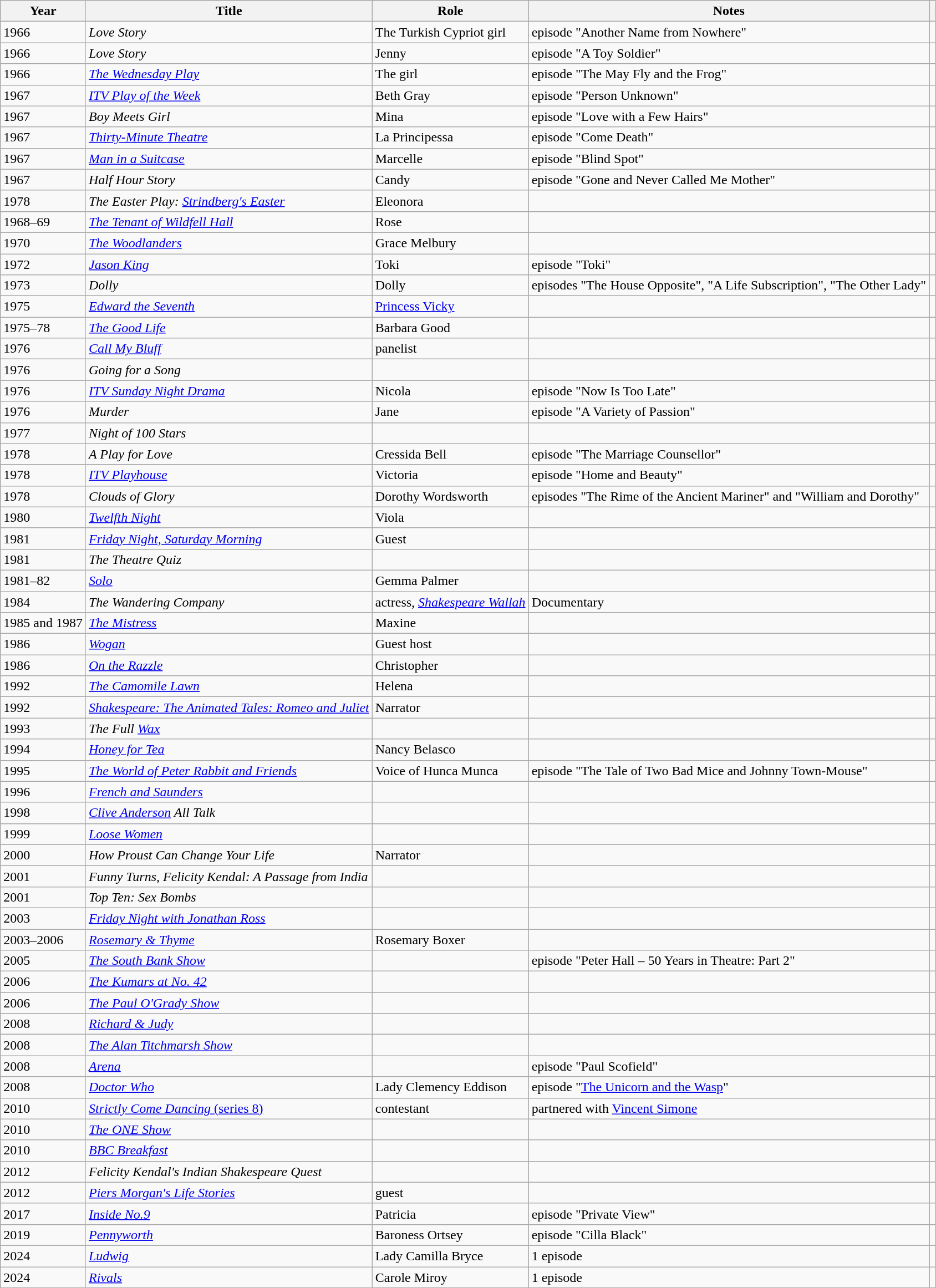<table class="wikitable sortable">
<tr>
<th scope="col">Year</th>
<th scope="col">Title</th>
<th scope="col">Role</th>
<th scope="col" class="unsortable">Notes</th>
<th scope="col" class="unsortable"></th>
</tr>
<tr>
<td>1966</td>
<td><em>Love Story</em></td>
<td>The Turkish Cypriot girl</td>
<td>episode "Another Name from Nowhere"</td>
<td></td>
</tr>
<tr>
<td>1966</td>
<td><em>Love Story</em></td>
<td>Jenny</td>
<td>episode "A Toy Soldier"</td>
<td></td>
</tr>
<tr>
<td>1966</td>
<td><em><a href='#'>The Wednesday Play</a></em></td>
<td>The girl</td>
<td>episode "The May Fly and the Frog"</td>
<td></td>
</tr>
<tr>
<td>1967</td>
<td><em><a href='#'>ITV Play of the Week</a></em></td>
<td>Beth Gray</td>
<td>episode "Person Unknown"</td>
<td></td>
</tr>
<tr>
<td>1967</td>
<td><em>Boy Meets Girl</em></td>
<td>Mina</td>
<td>episode "Love with a Few Hairs"</td>
<td></td>
</tr>
<tr>
<td>1967</td>
<td><em><a href='#'>Thirty-Minute Theatre</a></em></td>
<td>La Principessa</td>
<td>episode "Come Death"</td>
<td></td>
</tr>
<tr>
<td>1967</td>
<td><em><a href='#'>Man in a Suitcase</a></em></td>
<td>Marcelle</td>
<td>episode "Blind Spot"</td>
<td></td>
</tr>
<tr>
<td>1967</td>
<td><em>Half Hour Story</em></td>
<td>Candy</td>
<td>episode "Gone and Never Called Me Mother"</td>
<td></td>
</tr>
<tr>
<td>1978</td>
<td><em>The Easter Play: <a href='#'>Strindberg's Easter</a></em></td>
<td>Eleonora</td>
<td></td>
<td></td>
</tr>
<tr>
<td>1968–69</td>
<td><em><a href='#'>The Tenant of Wildfell Hall</a></em></td>
<td>Rose</td>
<td></td>
<td></td>
</tr>
<tr>
<td>1970</td>
<td><em><a href='#'>The Woodlanders</a></em></td>
<td>Grace Melbury</td>
<td></td>
<td></td>
</tr>
<tr>
<td>1972</td>
<td><em><a href='#'>Jason King</a></em></td>
<td>Toki</td>
<td>episode "Toki"</td>
<td></td>
</tr>
<tr>
<td>1973</td>
<td><em>Dolly</em></td>
<td>Dolly</td>
<td>episodes "The House Opposite", "A Life Subscription", "The Other Lady"</td>
<td></td>
</tr>
<tr>
<td>1975</td>
<td><em><a href='#'>Edward the Seventh</a></em></td>
<td><a href='#'>Princess Vicky</a></td>
<td></td>
<td></td>
</tr>
<tr>
<td>1975–78</td>
<td><em><a href='#'>The Good Life</a></em></td>
<td>Barbara Good</td>
<td></td>
<td></td>
</tr>
<tr>
<td>1976</td>
<td><em><a href='#'>Call My Bluff</a></em></td>
<td>panelist</td>
<td></td>
<td></td>
</tr>
<tr>
<td>1976</td>
<td><em>Going for a Song</em></td>
<td></td>
<td></td>
<td></td>
</tr>
<tr>
<td>1976</td>
<td><em><a href='#'>ITV Sunday Night Drama</a></em></td>
<td>Nicola</td>
<td>episode "Now Is Too Late"</td>
<td></td>
</tr>
<tr>
<td>1976</td>
<td><em>Murder</em></td>
<td>Jane</td>
<td>episode "A Variety of Passion"</td>
<td></td>
</tr>
<tr>
<td>1977</td>
<td><em>Night of 100 Stars</em></td>
<td></td>
<td></td>
<td></td>
</tr>
<tr>
<td>1978</td>
<td><em>A Play for Love</em></td>
<td>Cressida Bell</td>
<td>episode "The Marriage Counsellor"</td>
<td></td>
</tr>
<tr>
<td>1978</td>
<td><em><a href='#'>ITV Playhouse</a></em></td>
<td>Victoria</td>
<td>episode "Home and Beauty"</td>
<td></td>
</tr>
<tr>
<td>1978</td>
<td><em>Clouds of Glory</em></td>
<td>Dorothy Wordsworth</td>
<td>episodes "The Rime of the Ancient Mariner" and "William and Dorothy"</td>
<td></td>
</tr>
<tr>
<td>1980</td>
<td><em><a href='#'>Twelfth Night</a></em></td>
<td>Viola</td>
<td></td>
<td></td>
</tr>
<tr>
<td>1981</td>
<td><em><a href='#'>Friday Night, Saturday Morning</a></em></td>
<td>Guest</td>
<td></td>
<td></td>
</tr>
<tr>
<td>1981</td>
<td><em>The Theatre Quiz</em></td>
<td></td>
<td></td>
<td></td>
</tr>
<tr>
<td>1981–82</td>
<td><em><a href='#'>Solo</a></em></td>
<td>Gemma Palmer</td>
<td></td>
<td></td>
</tr>
<tr>
<td>1984</td>
<td><em>The Wandering Company</em></td>
<td>actress, <em><a href='#'>Shakespeare Wallah</a></em></td>
<td>Documentary</td>
<td></td>
</tr>
<tr>
<td>1985 and 1987</td>
<td><em><a href='#'>The Mistress</a></em></td>
<td>Maxine</td>
<td></td>
<td></td>
</tr>
<tr>
<td>1986</td>
<td><em><a href='#'>Wogan</a></em></td>
<td>Guest host</td>
<td></td>
<td></td>
</tr>
<tr>
<td>1986</td>
<td><em><a href='#'>On the Razzle</a></em></td>
<td>Christopher</td>
<td></td>
<td></td>
</tr>
<tr>
<td>1992</td>
<td><em><a href='#'>The Camomile Lawn</a></em></td>
<td>Helena</td>
<td></td>
<td></td>
</tr>
<tr>
<td>1992</td>
<td><em><a href='#'>Shakespeare: The Animated Tales: Romeo and Juliet</a></em></td>
<td>Narrator</td>
<td></td>
<td></td>
</tr>
<tr>
<td>1993</td>
<td><em>The Full <a href='#'>Wax</a></em></td>
<td></td>
<td></td>
<td></td>
</tr>
<tr>
<td>1994</td>
<td><em><a href='#'>Honey for Tea</a></em></td>
<td>Nancy Belasco</td>
<td></td>
<td></td>
</tr>
<tr>
<td>1995</td>
<td><em><a href='#'>The World of Peter Rabbit and Friends</a></em></td>
<td>Voice of Hunca Munca</td>
<td>episode "The Tale of Two Bad Mice and Johnny Town-Mouse"</td>
<td></td>
</tr>
<tr>
<td>1996</td>
<td><em><a href='#'>French and Saunders</a></em></td>
<td></td>
<td></td>
<td></td>
</tr>
<tr>
<td>1998</td>
<td><em><a href='#'>Clive Anderson</a> All Talk</em></td>
<td></td>
<td></td>
<td></td>
</tr>
<tr>
<td>1999</td>
<td><em><a href='#'>Loose Women</a></em></td>
<td></td>
<td></td>
<td></td>
</tr>
<tr>
<td>2000</td>
<td><em>How Proust Can Change Your Life</em></td>
<td>Narrator</td>
<td></td>
<td></td>
</tr>
<tr>
<td>2001</td>
<td><em>Funny Turns, Felicity Kendal: A Passage from India</em></td>
<td></td>
<td></td>
<td></td>
</tr>
<tr>
<td>2001</td>
<td><em>Top Ten: Sex Bombs</em></td>
<td></td>
<td></td>
<td></td>
</tr>
<tr>
<td>2003</td>
<td><em><a href='#'>Friday Night with Jonathan Ross</a></em></td>
<td></td>
<td></td>
<td></td>
</tr>
<tr>
<td>2003–2006</td>
<td><em><a href='#'>Rosemary & Thyme</a></em></td>
<td>Rosemary Boxer</td>
<td></td>
<td></td>
</tr>
<tr>
<td>2005</td>
<td><em><a href='#'>The South Bank Show</a></em></td>
<td></td>
<td>episode "Peter Hall – 50 Years in Theatre: Part 2"</td>
<td></td>
</tr>
<tr>
<td>2006</td>
<td><em><a href='#'>The Kumars at No. 42</a></em></td>
<td></td>
<td></td>
<td></td>
</tr>
<tr>
<td>2006</td>
<td><em><a href='#'>The Paul O'Grady Show</a></em></td>
<td></td>
<td></td>
<td></td>
</tr>
<tr>
<td>2008</td>
<td><em><a href='#'>Richard & Judy</a></em></td>
<td></td>
<td></td>
<td></td>
</tr>
<tr>
<td>2008</td>
<td><em><a href='#'>The Alan Titchmarsh Show</a></em></td>
<td></td>
<td></td>
<td></td>
</tr>
<tr>
<td>2008</td>
<td><em><a href='#'>Arena</a></em></td>
<td></td>
<td>episode "Paul Scofield"</td>
<td></td>
</tr>
<tr>
<td>2008</td>
<td><em><a href='#'>Doctor Who</a></em></td>
<td>Lady Clemency Eddison</td>
<td>episode "<a href='#'>The Unicorn and the Wasp</a>"</td>
<td></td>
</tr>
<tr>
<td>2010</td>
<td><a href='#'><em>Strictly Come Dancing</em> (series 8)</a></td>
<td>contestant</td>
<td>partnered with <a href='#'>Vincent Simone</a></td>
<td></td>
</tr>
<tr>
<td>2010</td>
<td><em><a href='#'>The ONE Show</a></em></td>
<td></td>
<td></td>
<td></td>
</tr>
<tr>
<td>2010</td>
<td><em><a href='#'>BBC Breakfast</a></em></td>
<td></td>
<td></td>
<td></td>
</tr>
<tr>
<td>2012</td>
<td><em>Felicity Kendal's Indian Shakespeare Quest</em></td>
<td></td>
<td></td>
<td></td>
</tr>
<tr>
<td>2012</td>
<td><em><a href='#'>Piers Morgan's Life Stories</a></em></td>
<td>guest</td>
<td></td>
<td></td>
</tr>
<tr>
<td>2017</td>
<td><em><a href='#'>Inside No.9</a></em></td>
<td>Patricia</td>
<td>episode "Private View"</td>
<td></td>
</tr>
<tr>
<td>2019</td>
<td><em><a href='#'>Pennyworth</a></em></td>
<td>Baroness Ortsey</td>
<td>episode "Cilla Black"</td>
<td></td>
</tr>
<tr>
<td>2024</td>
<td><em><a href='#'>Ludwig</a></em></td>
<td>Lady Camilla Bryce</td>
<td>1 episode</td>
<td></td>
</tr>
<tr>
<td>2024</td>
<td><em><a href='#'>Rivals</a></em></td>
<td>Carole Miroy</td>
<td>1 episode</td>
<td></td>
</tr>
</table>
